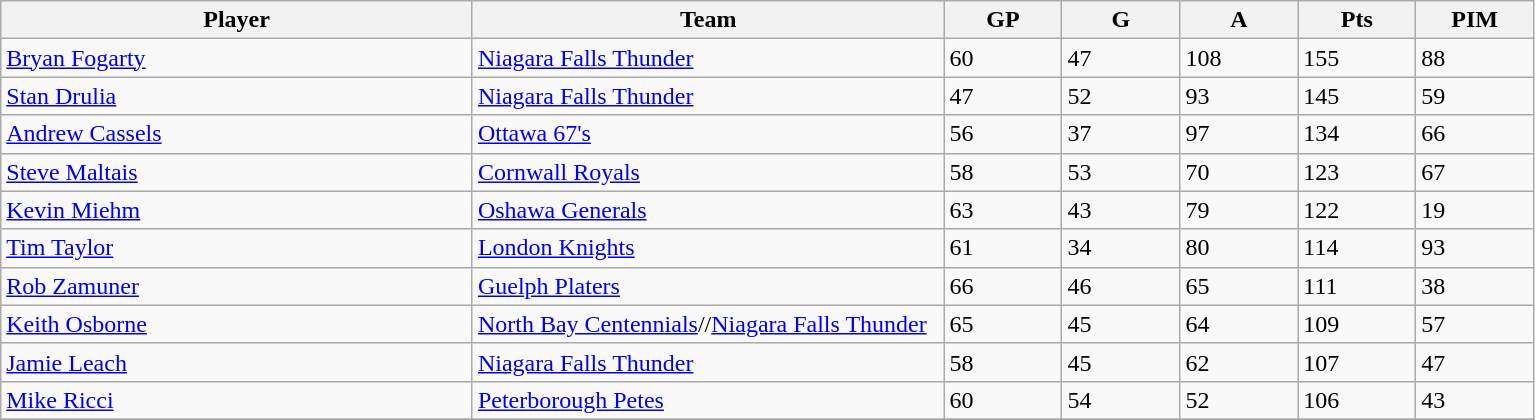<table class="wikitable">
<tr>
<th bgcolor="#DDDDFF" width="30%">Player</th>
<th bgcolor="#DDDDFF" width="30%">Team</th>
<th bgcolor="#DDDDFF" width="7.5%">GP</th>
<th bgcolor="#DDDDFF" width="7.5%">G</th>
<th bgcolor="#DDDDFF" width="7.5%">A</th>
<th bgcolor="#DDDDFF" width="7.5%">Pts</th>
<th bgcolor="#DDDDFF" width="7.5%">PIM</th>
</tr>
<tr>
<td><a href='#'>Bryan Fogarty</a></td>
<td><a href='#'>Niagara Falls Thunder</a></td>
<td>60</td>
<td>47</td>
<td>108</td>
<td>155</td>
<td>88</td>
</tr>
<tr>
<td><a href='#'>Stan Drulia</a></td>
<td><a href='#'>Niagara Falls Thunder</a></td>
<td>47</td>
<td>52</td>
<td>93</td>
<td>145</td>
<td>59</td>
</tr>
<tr>
<td><a href='#'>Andrew Cassels</a></td>
<td><a href='#'>Ottawa 67's</a></td>
<td>56</td>
<td>37</td>
<td>97</td>
<td>134</td>
<td>66</td>
</tr>
<tr>
<td><a href='#'>Steve Maltais</a></td>
<td><a href='#'>Cornwall Royals</a></td>
<td>58</td>
<td>53</td>
<td>70</td>
<td>123</td>
<td>67</td>
</tr>
<tr>
<td><a href='#'>Kevin Miehm</a></td>
<td><a href='#'>Oshawa Generals</a></td>
<td>63</td>
<td>43</td>
<td>79</td>
<td>122</td>
<td>19</td>
</tr>
<tr>
<td><a href='#'>Tim Taylor</a></td>
<td><a href='#'>London Knights</a></td>
<td>61</td>
<td>34</td>
<td>80</td>
<td>114</td>
<td>93</td>
</tr>
<tr>
<td><a href='#'>Rob Zamuner</a></td>
<td><a href='#'>Guelph Platers</a></td>
<td>66</td>
<td>46</td>
<td>65</td>
<td>111</td>
<td>38</td>
</tr>
<tr>
<td><a href='#'>Keith Osborne</a></td>
<td><a href='#'>North Bay Centennials</a>//<a href='#'>Niagara Falls Thunder</a></td>
<td>65</td>
<td>45</td>
<td>64</td>
<td>109</td>
<td>57</td>
</tr>
<tr>
<td><a href='#'>Jamie Leach</a></td>
<td><a href='#'>Niagara Falls Thunder</a></td>
<td>58</td>
<td>45</td>
<td>62</td>
<td>107</td>
<td>47</td>
</tr>
<tr>
<td><a href='#'>Mike Ricci</a></td>
<td><a href='#'>Peterborough Petes</a></td>
<td>60</td>
<td>54</td>
<td>52</td>
<td>106</td>
<td>43</td>
</tr>
<tr>
</tr>
</table>
